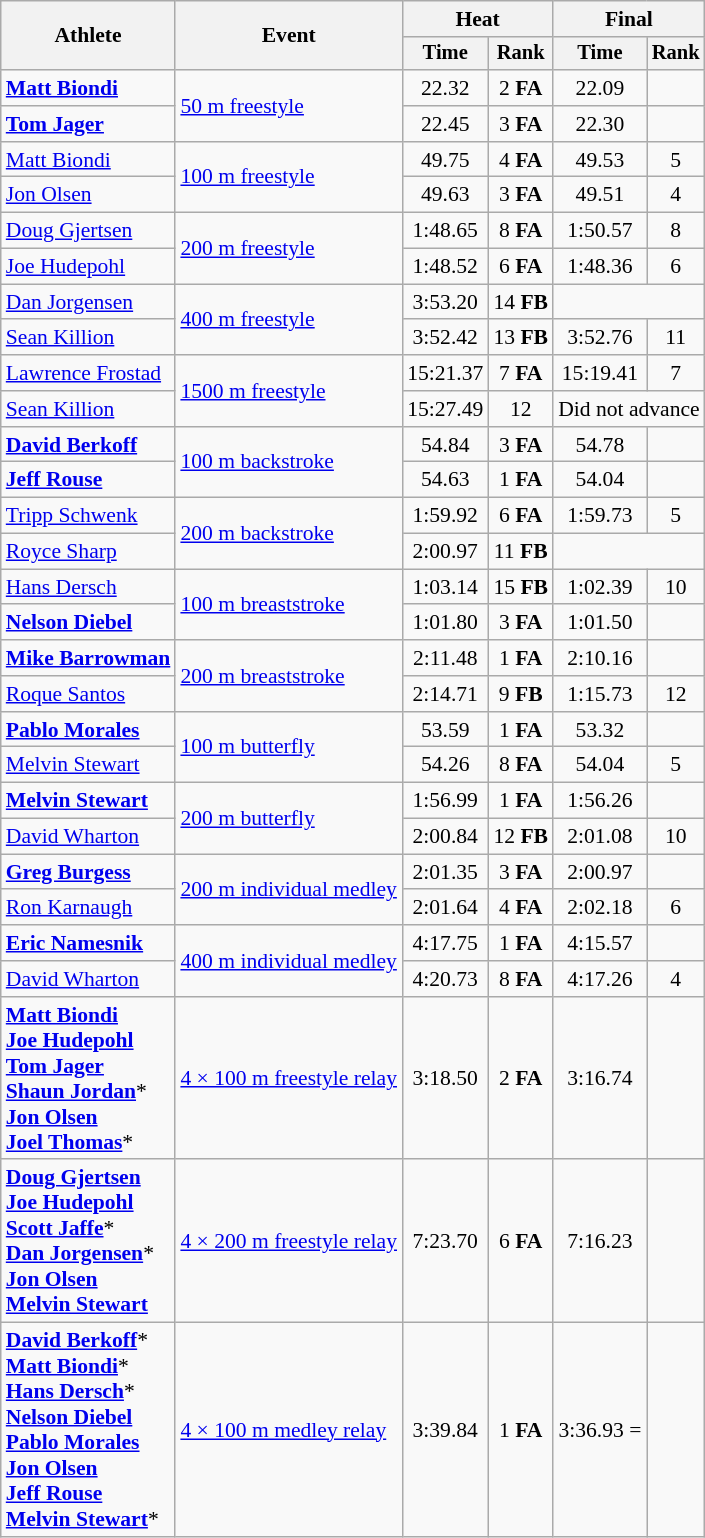<table class=wikitable style=font-size:90%;text-align:center>
<tr>
<th rowspan=2>Athlete</th>
<th rowspan=2>Event</th>
<th colspan=2>Heat</th>
<th colspan=2>Final</th>
</tr>
<tr style=font-size:95%>
<th>Time</th>
<th>Rank</th>
<th>Time</th>
<th>Rank</th>
</tr>
<tr>
<td align=left><strong><a href='#'>Matt Biondi</a></strong></td>
<td align=left rowspan=2><a href='#'>50 m freestyle</a></td>
<td>22.32</td>
<td>2 <strong>FA</strong></td>
<td>22.09</td>
<td></td>
</tr>
<tr>
<td align=left><strong><a href='#'>Tom Jager</a></strong></td>
<td>22.45</td>
<td>3 <strong>FA</strong></td>
<td>22.30</td>
<td></td>
</tr>
<tr>
<td align=left><a href='#'>Matt Biondi</a></td>
<td align=left rowspan=2><a href='#'>100 m freestyle</a></td>
<td>49.75</td>
<td>4 <strong>FA</strong></td>
<td>49.53</td>
<td>5</td>
</tr>
<tr>
<td align=left><a href='#'>Jon Olsen</a></td>
<td>49.63</td>
<td>3 <strong>FA</strong></td>
<td>49.51</td>
<td>4</td>
</tr>
<tr>
<td align=left><a href='#'>Doug Gjertsen</a></td>
<td align=left rowspan=2><a href='#'>200 m freestyle</a></td>
<td>1:48.65</td>
<td>8 <strong>FA</strong></td>
<td>1:50.57</td>
<td>8</td>
</tr>
<tr>
<td align=left><a href='#'>Joe Hudepohl</a></td>
<td>1:48.52</td>
<td>6 <strong>FA</strong></td>
<td>1:48.36</td>
<td>6</td>
</tr>
<tr>
<td align=left><a href='#'>Dan Jorgensen</a></td>
<td align=left rowspan=2><a href='#'>400 m freestyle</a></td>
<td>3:53.20</td>
<td>14 <strong>FB</strong></td>
<td colspan=2></td>
</tr>
<tr>
<td align=left><a href='#'>Sean Killion</a></td>
<td>3:52.42</td>
<td>13 <strong>FB</strong></td>
<td>3:52.76</td>
<td>11</td>
</tr>
<tr>
<td align=left><a href='#'>Lawrence Frostad</a></td>
<td align=left rowspan=2><a href='#'>1500 m freestyle</a></td>
<td>15:21.37</td>
<td>7 <strong>FA</strong></td>
<td>15:19.41</td>
<td>7</td>
</tr>
<tr>
<td align=left><a href='#'>Sean Killion</a></td>
<td>15:27.49</td>
<td>12</td>
<td colspan=2>Did not advance</td>
</tr>
<tr>
<td align=left><strong><a href='#'>David Berkoff</a></strong></td>
<td align=left rowspan=2><a href='#'>100 m backstroke</a></td>
<td>54.84</td>
<td>3 <strong>FA</strong></td>
<td>54.78</td>
<td></td>
</tr>
<tr>
<td align=left><strong><a href='#'>Jeff Rouse</a></strong></td>
<td>54.63</td>
<td>1 <strong>FA</strong></td>
<td>54.04</td>
<td></td>
</tr>
<tr>
<td align=left><a href='#'>Tripp Schwenk</a></td>
<td align=left rowspan=2><a href='#'>200 m backstroke</a></td>
<td>1:59.92</td>
<td>6 <strong>FA</strong></td>
<td>1:59.73</td>
<td>5</td>
</tr>
<tr>
<td align=left><a href='#'>Royce Sharp</a></td>
<td>2:00.97</td>
<td>11 <strong>FB</strong></td>
<td colspan=2></td>
</tr>
<tr>
<td align=left><a href='#'>Hans Dersch</a></td>
<td align=left rowspan=2><a href='#'>100 m breaststroke</a></td>
<td>1:03.14</td>
<td>15 <strong>FB</strong></td>
<td>1:02.39</td>
<td>10</td>
</tr>
<tr>
<td align=left><strong><a href='#'>Nelson Diebel</a></strong></td>
<td>1:01.80</td>
<td>3 <strong>FA</strong></td>
<td>1:01.50 </td>
<td></td>
</tr>
<tr>
<td align=left><strong><a href='#'>Mike Barrowman</a></strong></td>
<td align=left rowspan=2><a href='#'>200 m breaststroke</a></td>
<td>2:11.48 </td>
<td>1 <strong>FA</strong></td>
<td>2:10.16 </td>
<td></td>
</tr>
<tr>
<td align=left><a href='#'>Roque Santos</a></td>
<td>2:14.71</td>
<td>9 <strong>FB</strong></td>
<td>1:15.73</td>
<td>12</td>
</tr>
<tr>
<td align=left><strong><a href='#'>Pablo Morales</a></strong></td>
<td align=left rowspan=2><a href='#'>100 m butterfly</a></td>
<td>53.59</td>
<td>1 <strong>FA</strong></td>
<td>53.32</td>
<td></td>
</tr>
<tr>
<td align=left><a href='#'>Melvin Stewart</a></td>
<td>54.26</td>
<td>8 <strong>FA</strong></td>
<td>54.04</td>
<td>5</td>
</tr>
<tr>
<td align=left><strong><a href='#'>Melvin Stewart</a></strong></td>
<td align=left rowspan=2><a href='#'>200 m butterfly</a></td>
<td>1:56.99</td>
<td>1 <strong>FA</strong></td>
<td>1:56.26 </td>
<td></td>
</tr>
<tr>
<td align=left><a href='#'>David Wharton</a></td>
<td>2:00.84</td>
<td>12 <strong>FB</strong></td>
<td>2:01.08</td>
<td>10</td>
</tr>
<tr>
<td align=left><strong><a href='#'>Greg Burgess</a></strong></td>
<td align=left rowspan=2><a href='#'>200 m individual medley</a></td>
<td>2:01.35</td>
<td>3 <strong>FA</strong></td>
<td>2:00.97</td>
<td></td>
</tr>
<tr>
<td align=left><a href='#'>Ron Karnaugh</a></td>
<td>2:01.64</td>
<td>4 <strong>FA</strong></td>
<td>2:02.18</td>
<td>6</td>
</tr>
<tr>
<td align=left><strong><a href='#'>Eric Namesnik</a></strong></td>
<td align=left rowspan=2><a href='#'>400 m individual medley</a></td>
<td>4:17.75</td>
<td>1 <strong>FA</strong></td>
<td>4:15.57</td>
<td></td>
</tr>
<tr>
<td align=left><a href='#'>David Wharton</a></td>
<td>4:20.73</td>
<td>8 <strong>FA</strong></td>
<td>4:17.26</td>
<td>4</td>
</tr>
<tr>
<td align=left><strong><a href='#'>Matt Biondi</a><br><a href='#'>Joe Hudepohl</a><br><a href='#'>Tom Jager</a><br><a href='#'>Shaun Jordan</a></strong>*<strong><br><a href='#'>Jon Olsen</a><br><a href='#'>Joel Thomas</a></strong>*</td>
<td align=left><a href='#'>4 × 100 m freestyle relay</a></td>
<td>3:18.50</td>
<td>2 <strong>FA</strong></td>
<td>3:16.74</td>
<td></td>
</tr>
<tr>
<td align=left><strong><a href='#'>Doug Gjertsen</a><br><a href='#'>Joe Hudepohl</a><br><a href='#'>Scott Jaffe</a></strong>*<strong><br><a href='#'>Dan Jorgensen</a></strong>*<strong><br><a href='#'>Jon Olsen</a><br><a href='#'>Melvin Stewart</a></strong></td>
<td align=left><a href='#'>4 × 200 m freestyle relay</a></td>
<td>7:23.70</td>
<td>6 <strong>FA</strong></td>
<td>7:16.23</td>
<td></td>
</tr>
<tr>
<td align=left><strong><a href='#'>David Berkoff</a></strong>*<strong><br><a href='#'>Matt Biondi</a></strong>*<strong><br><a href='#'>Hans Dersch</a></strong>*<strong><br><a href='#'>Nelson Diebel</a><br><a href='#'>Pablo Morales</a><br><a href='#'>Jon Olsen</a><br><a href='#'>Jeff Rouse</a><br><a href='#'>Melvin Stewart</a></strong>*</td>
<td align=left><a href='#'>4 × 100 m medley relay</a></td>
<td>3:39.84</td>
<td>1 <strong>FA</strong></td>
<td>3:36.93 =</td>
<td></td>
</tr>
</table>
